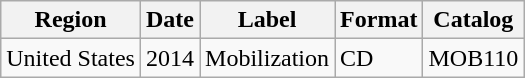<table class="wikitable">
<tr>
<th>Region</th>
<th>Date</th>
<th>Label</th>
<th>Format</th>
<th>Catalog</th>
</tr>
<tr>
<td>United States</td>
<td>2014</td>
<td>Mobilization</td>
<td>CD</td>
<td>MOB110</td>
</tr>
</table>
